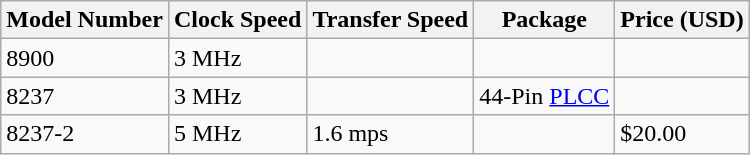<table class="wikitable">
<tr>
<th>Model Number</th>
<th>Clock Speed</th>
<th>Transfer Speed</th>
<th>Package</th>
<th>Price (USD)</th>
</tr>
<tr>
<td>8900</td>
<td>3 MHz</td>
<td></td>
<td></td>
<td></td>
</tr>
<tr>
<td>8237</td>
<td>3 MHz</td>
<td></td>
<td>44-Pin <a href='#'>PLCC</a></td>
<td></td>
</tr>
<tr>
<td>8237-2</td>
<td>5 MHz</td>
<td>1.6 mps</td>
<td></td>
<td>$20.00</td>
</tr>
</table>
